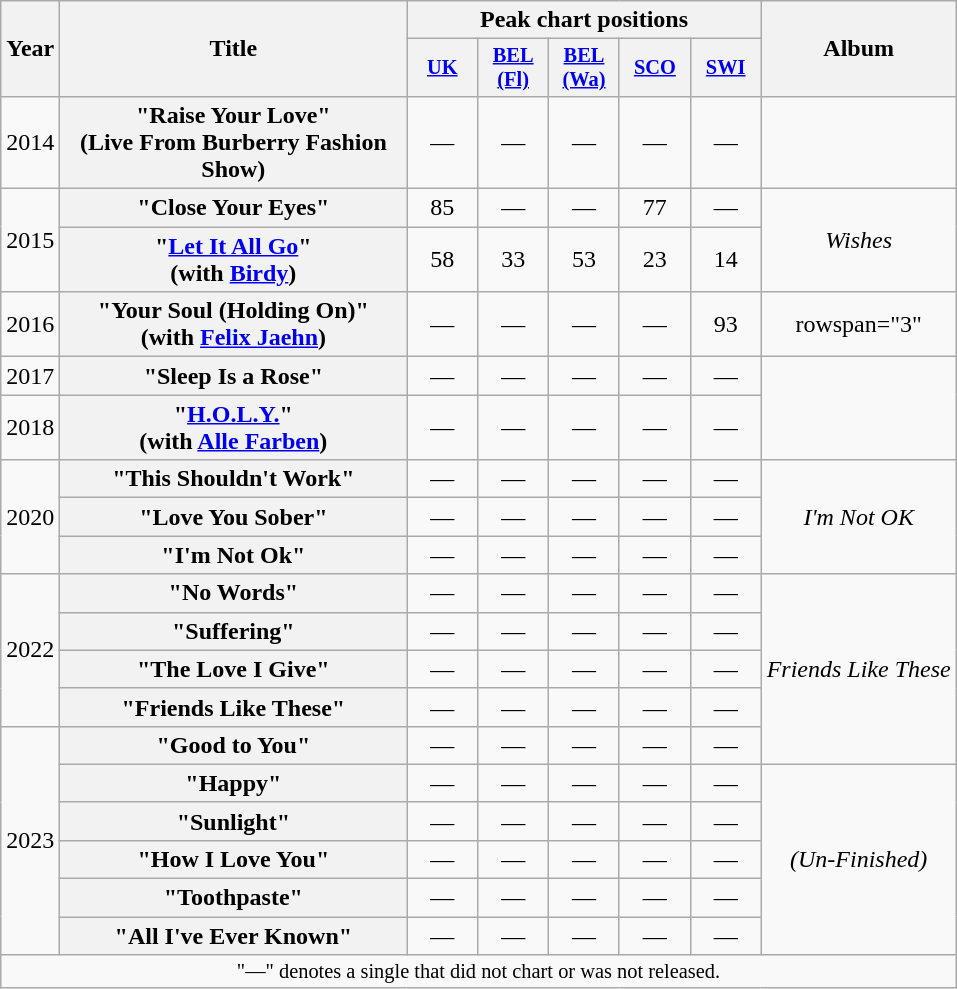<table class="wikitable plainrowheaders" style="text-align:center;">
<tr>
<th scope="col" rowspan="2" style="width:1em;">Year</th>
<th scope="col" rowspan="2" style="width:14em;">Title</th>
<th scope="col" colspan="5">Peak chart positions</th>
<th scope="col" rowspan="2">Album</th>
</tr>
<tr>
<th scope="col" style="width:3em;font-size:85%;"><a href='#'>UK</a><br></th>
<th scope="col" style="width:3em;font-size:85%;"><a href='#'>BEL (Fl)</a><br></th>
<th scope="col" style="width:3em;font-size:85%;"><a href='#'>BEL (Wa)</a><br></th>
<th scope="col" style="width:3em;font-size:85%;"><a href='#'>SCO</a><br></th>
<th scope="col" style="width:3em;font-size:85%;"><a href='#'>SWI</a><br></th>
</tr>
<tr>
<td>2014</td>
<th scope="row">"Raise Your Love"<br><span>(Live From Burberry Fashion Show)</span></th>
<td>—</td>
<td>—</td>
<td>—</td>
<td>—</td>
<td>—</td>
<td></td>
</tr>
<tr>
<td rowspan="2">2015</td>
<th scope="row">"Close Your Eyes"</th>
<td>85</td>
<td>—</td>
<td>—</td>
<td>77</td>
<td>—</td>
<td rowspan="2"><em>Wishes</em></td>
</tr>
<tr>
<th scope="row">"<a href='#'>Let It All Go</a>"<br><span>(with <a href='#'>Birdy</a>)</span></th>
<td>58</td>
<td>33</td>
<td>53</td>
<td>23</td>
<td>14</td>
</tr>
<tr>
<td>2016</td>
<th scope="row">"Your Soul (Holding On)"<br><span>(with <a href='#'>Felix Jaehn</a>)</span></th>
<td>—</td>
<td>—</td>
<td>—</td>
<td>—</td>
<td>93</td>
<td>rowspan="3" </td>
</tr>
<tr>
<td>2017</td>
<th scope="row">"Sleep Is a Rose"</th>
<td>—</td>
<td>—</td>
<td>—</td>
<td>—</td>
<td>—</td>
</tr>
<tr>
<td>2018</td>
<th scope="row">"<a href='#'>H.O.L.Y.</a>"<br><span>(with <a href='#'>Alle Farben</a>)</span></th>
<td>—</td>
<td>—</td>
<td>—</td>
<td>—</td>
<td>—</td>
</tr>
<tr>
<td rowspan="3">2020</td>
<th scope="row">"This Shouldn't Work"</th>
<td>—</td>
<td>—</td>
<td>—</td>
<td>—</td>
<td>—</td>
<td rowspan="3"><em>I'm Not OK</em></td>
</tr>
<tr>
<th scope="row">"Love You Sober"</th>
<td>—</td>
<td>—</td>
<td>—</td>
<td>—</td>
<td>—</td>
</tr>
<tr>
<th scope="row">"I'm Not Ok"</th>
<td>—</td>
<td>—</td>
<td>—</td>
<td>—</td>
<td>—</td>
</tr>
<tr>
<td rowspan="4">2022</td>
<th scope="row">"No Words"</th>
<td>—</td>
<td>—</td>
<td>—</td>
<td>—</td>
<td>—</td>
<td rowspan="5"><em>Friends Like These</em></td>
</tr>
<tr>
<th scope="row">"Suffering"</th>
<td>—</td>
<td>—</td>
<td>—</td>
<td>—</td>
<td>—</td>
</tr>
<tr>
<th scope="row">"The Love I Give"</th>
<td>—</td>
<td>—</td>
<td>—</td>
<td>—</td>
<td>—</td>
</tr>
<tr>
<th scope="row">"Friends Like These"</th>
<td>—</td>
<td>—</td>
<td>—</td>
<td>—</td>
<td>—</td>
</tr>
<tr>
<td rowspan="6">2023</td>
<th scope="row">"Good to You"</th>
<td>—</td>
<td>—</td>
<td>—</td>
<td>—</td>
<td>—</td>
</tr>
<tr>
<th scope="row">"Happy"</th>
<td>—</td>
<td>—</td>
<td>—</td>
<td>—</td>
<td>—</td>
<td rowspan="5"><em>(Un-Finished)</em></td>
</tr>
<tr>
<th scope="row">"Sunlight"</th>
<td>—</td>
<td>—</td>
<td>—</td>
<td>—</td>
<td>—</td>
</tr>
<tr>
<th scope="row">"How I Love You"</th>
<td>—</td>
<td>—</td>
<td>—</td>
<td>—</td>
<td>—</td>
</tr>
<tr>
<th scope="row">"Toothpaste"</th>
<td>—</td>
<td>—</td>
<td>—</td>
<td>—</td>
<td>—</td>
</tr>
<tr>
<th scope="row">"All I've Ever Known"</th>
<td>—</td>
<td>—</td>
<td>—</td>
<td>—</td>
<td>—</td>
</tr>
<tr>
<td colspan="20" style="font-size:85%">"—" denotes a single that did not chart or was not released.</td>
</tr>
</table>
